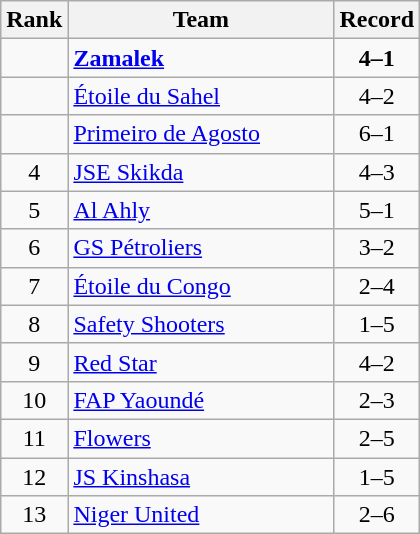<table class=wikitable style="text-align:center;">
<tr>
<th>Rank</th>
<th width=170>Team</th>
<th>Record</th>
</tr>
<tr>
<td></td>
<td align=left> <strong><a href='#'>Zamalek</a></strong></td>
<td><strong>4–1</strong></td>
</tr>
<tr>
<td></td>
<td align=left> <a href='#'>Étoile du Sahel</a></td>
<td>4–2</td>
</tr>
<tr>
<td></td>
<td align=left> <a href='#'>Primeiro de Agosto</a></td>
<td>6–1</td>
</tr>
<tr>
<td>4</td>
<td align=left> <a href='#'>JSE Skikda</a></td>
<td>4–3</td>
</tr>
<tr>
<td>5</td>
<td align=left> <a href='#'>Al Ahly</a></td>
<td>5–1</td>
</tr>
<tr>
<td>6</td>
<td align=left> <a href='#'>GS Pétroliers</a></td>
<td>3–2</td>
</tr>
<tr>
<td>7</td>
<td align=left> <a href='#'>Étoile du Congo</a></td>
<td>2–4</td>
</tr>
<tr>
<td>8</td>
<td align=left> <a href='#'>Safety Shooters</a></td>
<td>1–5</td>
</tr>
<tr>
<td>9</td>
<td align=left> <a href='#'>Red Star</a></td>
<td>4–2</td>
</tr>
<tr>
<td>10</td>
<td align=left> <a href='#'>FAP Yaoundé</a></td>
<td>2–3</td>
</tr>
<tr>
<td>11</td>
<td align=left> <a href='#'>Flowers</a></td>
<td>2–5</td>
</tr>
<tr>
<td>12</td>
<td align=left> <a href='#'>JS Kinshasa</a></td>
<td>1–5</td>
</tr>
<tr>
<td>13</td>
<td align=left> <a href='#'>Niger United</a></td>
<td>2–6</td>
</tr>
</table>
